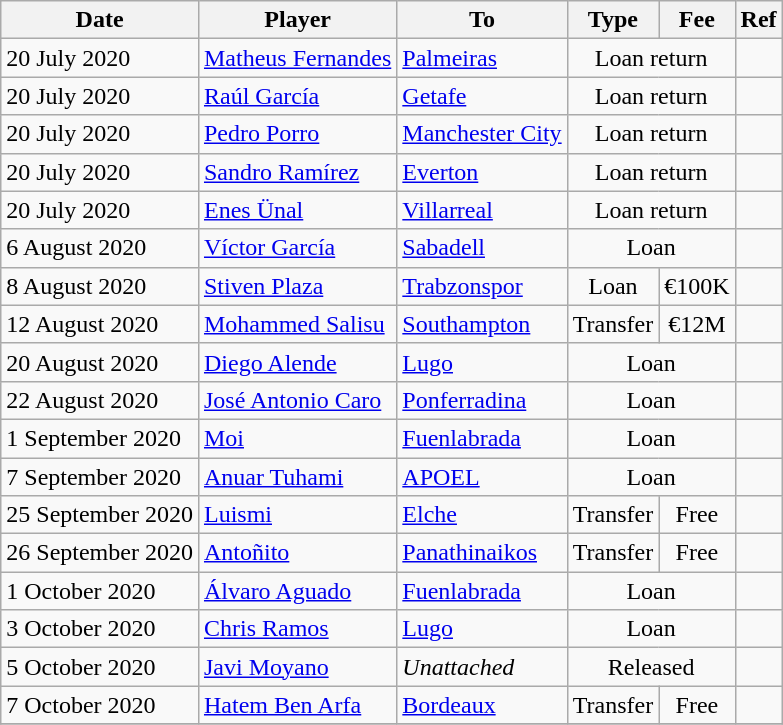<table class="wikitable">
<tr>
<th>Date</th>
<th>Player</th>
<th>To</th>
<th>Type</th>
<th>Fee</th>
<th>Ref</th>
</tr>
<tr>
<td>20 July 2020</td>
<td> <a href='#'>Matheus Fernandes</a></td>
<td> <a href='#'>Palmeiras</a></td>
<td align=center colspan=2>Loan return</td>
<td align=center></td>
</tr>
<tr>
<td>20 July 2020</td>
<td> <a href='#'>Raúl García</a></td>
<td><a href='#'>Getafe</a></td>
<td align=center colspan=2>Loan return</td>
<td align=center></td>
</tr>
<tr>
<td>20 July 2020</td>
<td> <a href='#'>Pedro Porro</a></td>
<td> <a href='#'>Manchester City</a></td>
<td align=center colspan=2>Loan return</td>
<td align=center></td>
</tr>
<tr>
<td>20 July 2020</td>
<td> <a href='#'>Sandro Ramírez</a></td>
<td> <a href='#'>Everton</a></td>
<td align=center colspan=2>Loan return</td>
<td align=center></td>
</tr>
<tr>
<td>20 July 2020</td>
<td> <a href='#'>Enes Ünal</a></td>
<td><a href='#'>Villarreal</a></td>
<td align=center colspan=2>Loan return</td>
<td align=center></td>
</tr>
<tr>
<td>6 August 2020</td>
<td> <a href='#'>Víctor García</a></td>
<td><a href='#'>Sabadell</a></td>
<td align=center colspan=2>Loan</td>
<td align=center></td>
</tr>
<tr>
<td>8 August 2020</td>
<td> <a href='#'>Stiven Plaza</a></td>
<td> <a href='#'>Trabzonspor</a></td>
<td align=center>Loan</td>
<td align=center>€100K</td>
<td align=center></td>
</tr>
<tr>
<td>12 August 2020</td>
<td> <a href='#'>Mohammed Salisu</a></td>
<td> <a href='#'>Southampton</a></td>
<td align=center>Transfer</td>
<td align=center>€12M</td>
<td align=center></td>
</tr>
<tr>
<td>20 August 2020</td>
<td> <a href='#'>Diego Alende</a></td>
<td><a href='#'>Lugo</a></td>
<td align=center colspan=2>Loan</td>
<td align=center></td>
</tr>
<tr>
<td>22 August 2020</td>
<td> <a href='#'>José Antonio Caro</a></td>
<td><a href='#'>Ponferradina</a></td>
<td align=center colspan=2>Loan</td>
<td align=center></td>
</tr>
<tr>
<td>1 September 2020</td>
<td> <a href='#'>Moi</a></td>
<td><a href='#'>Fuenlabrada</a></td>
<td align=center colspan=2>Loan</td>
<td align=center></td>
</tr>
<tr>
<td>7 September 2020</td>
<td> <a href='#'>Anuar Tuhami</a></td>
<td> <a href='#'>APOEL</a></td>
<td align=center colspan=2>Loan</td>
<td align=center></td>
</tr>
<tr>
<td>25 September 2020</td>
<td> <a href='#'>Luismi</a></td>
<td><a href='#'>Elche</a></td>
<td align=center>Transfer</td>
<td align=center>Free</td>
<td align=center></td>
</tr>
<tr>
<td>26 September 2020</td>
<td> <a href='#'>Antoñito</a></td>
<td> <a href='#'>Panathinaikos</a></td>
<td align=center>Transfer</td>
<td align=center>Free</td>
<td align=center></td>
</tr>
<tr>
<td>1 October 2020</td>
<td> <a href='#'>Álvaro Aguado</a></td>
<td><a href='#'>Fuenlabrada</a></td>
<td align=center colspan=2>Loan</td>
<td align=center></td>
</tr>
<tr>
<td>3 October 2020</td>
<td> <a href='#'>Chris Ramos</a></td>
<td><a href='#'>Lugo</a></td>
<td align=center colspan=2>Loan</td>
<td align=center></td>
</tr>
<tr>
<td>5 October 2020</td>
<td> <a href='#'>Javi Moyano</a></td>
<td><em>Unattached</em></td>
<td align=center colspan=2>Released</td>
<td align=center></td>
</tr>
<tr>
<td>7 October 2020</td>
<td> <a href='#'>Hatem Ben Arfa</a></td>
<td> <a href='#'>Bordeaux</a></td>
<td align=center>Transfer</td>
<td align=center>Free</td>
<td align=center></td>
</tr>
<tr>
</tr>
</table>
